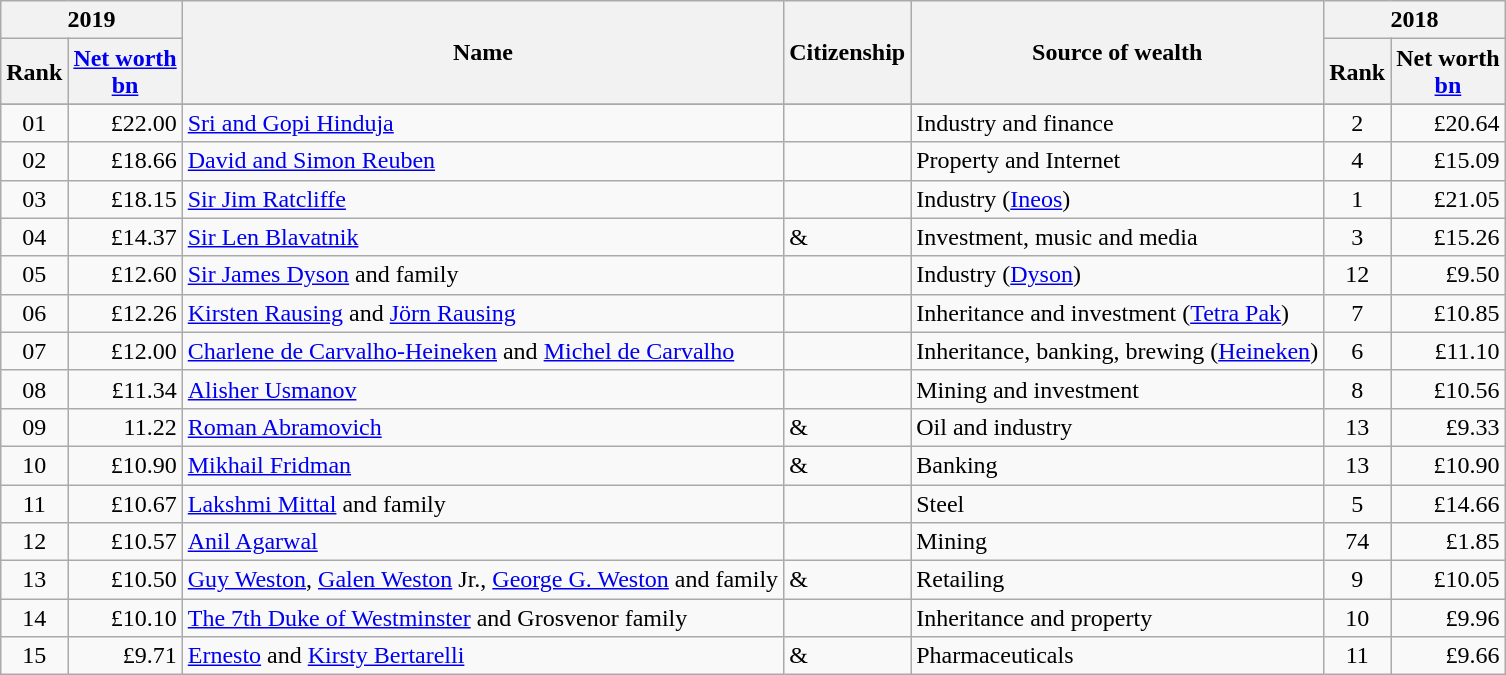<table class="wikitable sortable">
<tr ">
<th colspan=2>2019</th>
<th rowspan=2>Name</th>
<th rowspan=2>Citizenship</th>
<th rowspan=2>Source of wealth</th>
<th colspan=2>2018</th>
</tr>
<tr>
<th>Rank</th>
<th><a href='#'>Net worth</a><br> <a href='#'>bn</a></th>
<th>Rank</th>
<th>Net worth<br> <a href='#'>bn</a></th>
</tr>
<tr>
</tr>
<tr>
<td align=center>01 </td>
<td align=right>£22.00 </td>
<td><a href='#'>Sri and Gopi Hinduja</a></td>
<td></td>
<td>Industry and finance</td>
<td align=center>2</td>
<td align=right>£20.64</td>
</tr>
<tr>
<td align=center>02 </td>
<td align=right>£18.66 </td>
<td><a href='#'>David and Simon Reuben</a></td>
<td></td>
<td>Property and Internet</td>
<td align=center>4</td>
<td align=right>£15.09</td>
</tr>
<tr>
<td align=center>03 </td>
<td align=right>£18.15 </td>
<td><a href='#'>Sir Jim Ratcliffe</a></td>
<td></td>
<td>Industry (<a href='#'>Ineos</a>)</td>
<td align=center>1</td>
<td align=right>£21.05</td>
</tr>
<tr>
<td align=center>04 </td>
<td align=right>£14.37 </td>
<td><a href='#'>Sir Len Blavatnik</a></td>
<td> & </td>
<td>Investment, music and media</td>
<td align=center>3</td>
<td align=right>£15.26</td>
</tr>
<tr>
<td align=center>05 </td>
<td align=right>£12.60 </td>
<td><a href='#'>Sir James Dyson</a> and family</td>
<td></td>
<td>Industry (<a href='#'>Dyson</a>)</td>
<td align=center>12</td>
<td align=right>£9.50</td>
</tr>
<tr>
<td align=center>06 </td>
<td align=right>£12.26 </td>
<td><a href='#'>Kirsten Rausing</a> and <a href='#'>Jörn Rausing</a></td>
<td></td>
<td>Inheritance and investment (<a href='#'>Tetra Pak</a>)</td>
<td align=center>7</td>
<td align=right>£10.85</td>
</tr>
<tr>
<td align=center>07 </td>
<td align=right>£12.00 </td>
<td><a href='#'>Charlene de Carvalho-Heineken</a> and <a href='#'>Michel de Carvalho</a></td>
<td></td>
<td>Inheritance, banking, brewing (<a href='#'>Heineken</a>)</td>
<td align=center>6</td>
<td align=right>£11.10</td>
</tr>
<tr>
<td align=center>08 </td>
<td align=right>£11.34 </td>
<td><a href='#'>Alisher Usmanov</a></td>
<td></td>
<td>Mining and investment</td>
<td align=center>8</td>
<td align=right>£10.56</td>
</tr>
<tr>
<td align=center>09 </td>
<td align=right>11.22 </td>
<td><a href='#'>Roman Abramovich</a></td>
<td> & </td>
<td>Oil and industry</td>
<td align=center>13</td>
<td align=right>£9.33</td>
</tr>
<tr>
<td align=center>10 </td>
<td align=right>£10.90 </td>
<td><a href='#'>Mikhail Fridman</a></td>
<td> & </td>
<td>Banking</td>
<td align=center>13</td>
<td align=right>£10.90</td>
</tr>
<tr>
<td align=center>11 </td>
<td align=right>£10.67 </td>
<td><a href='#'>Lakshmi Mittal</a> and family</td>
<td></td>
<td>Steel</td>
<td align=center>5</td>
<td align=right>£14.66</td>
</tr>
<tr>
<td align=center>12 </td>
<td align=right>£10.57 </td>
<td><a href='#'>Anil Agarwal</a></td>
<td></td>
<td>Mining</td>
<td align=center>74</td>
<td align=right>£1.85</td>
</tr>
<tr>
<td align=center>13 </td>
<td align=right>£10.50 </td>
<td><a href='#'>Guy Weston</a>, <a href='#'>Galen Weston</a> Jr., <a href='#'>George G. Weston</a> and family</td>
<td> & </td>
<td>Retailing</td>
<td align=center>9</td>
<td align=right>£10.05</td>
</tr>
<tr>
<td align=center>14 </td>
<td align=right>£10.10 </td>
<td><a href='#'>The 7th Duke of Westminster</a> and Grosvenor family</td>
<td></td>
<td>Inheritance and property</td>
<td align=center>10</td>
<td align=right>£9.96</td>
</tr>
<tr>
<td align=center>15 </td>
<td align=right>£9.71 </td>
<td><a href='#'>Ernesto</a> and <a href='#'>Kirsty Bertarelli</a></td>
<td> & </td>
<td>Pharmaceuticals</td>
<td align=center>11</td>
<td align=right>£9.66</td>
</tr>
</table>
